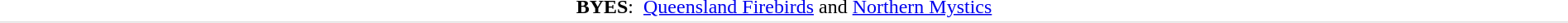<table style="text-align:center; border-bottom:1px solid #E0E0E0" width=100%>
<tr>
<td><strong>BYES</strong>:  <a href='#'>Queensland Firebirds</a> and <a href='#'>Northern Mystics</a></td>
</tr>
</table>
